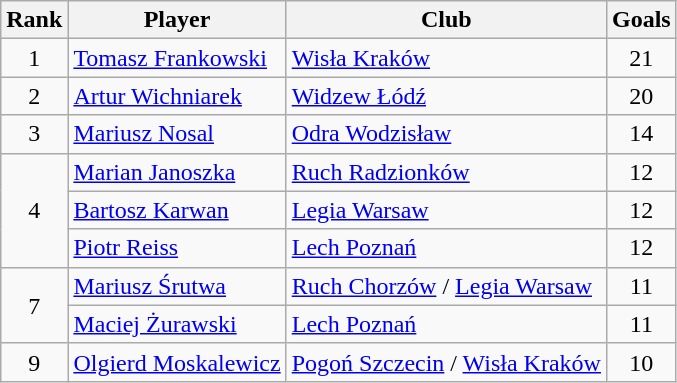<table class="wikitable" style="text-align:center">
<tr>
<th>Rank</th>
<th>Player</th>
<th>Club</th>
<th>Goals</th>
</tr>
<tr>
<td rowspan="1">1</td>
<td align="left"> <a href='#'>Tomasz Frankowski</a></td>
<td align="left"><a href='#'>Wisła Kraków</a></td>
<td>21</td>
</tr>
<tr>
<td rowspan="1">2</td>
<td align="left"> <a href='#'>Artur Wichniarek</a></td>
<td align="left"><a href='#'>Widzew Łódź</a></td>
<td>20</td>
</tr>
<tr>
<td rowspan="1">3</td>
<td align="left"> <a href='#'>Mariusz Nosal</a></td>
<td align="left"><a href='#'>Odra Wodzisław</a></td>
<td>14</td>
</tr>
<tr>
<td rowspan="3">4</td>
<td align="left"> <a href='#'>Marian Janoszka</a></td>
<td align="left"><a href='#'>Ruch Radzionków</a></td>
<td>12</td>
</tr>
<tr>
<td align="left"> <a href='#'>Bartosz Karwan</a></td>
<td align="left"><a href='#'>Legia Warsaw</a></td>
<td>12</td>
</tr>
<tr>
<td align="left"> <a href='#'>Piotr Reiss</a></td>
<td align="left"><a href='#'>Lech Poznań</a></td>
<td>12</td>
</tr>
<tr>
<td rowspan="2">7</td>
<td align="left"> <a href='#'>Mariusz Śrutwa</a></td>
<td align="left"><a href='#'>Ruch Chorzów</a> / <a href='#'>Legia Warsaw</a></td>
<td>11</td>
</tr>
<tr>
<td align="left"> <a href='#'>Maciej Żurawski</a></td>
<td align="left"><a href='#'>Lech Poznań</a></td>
<td>11</td>
</tr>
<tr>
<td rowspan="1">9</td>
<td align="left"> <a href='#'>Olgierd Moskalewicz</a></td>
<td align="left"><a href='#'>Pogoń Szczecin</a> / <a href='#'>Wisła Kraków</a></td>
<td>10</td>
</tr>
</table>
